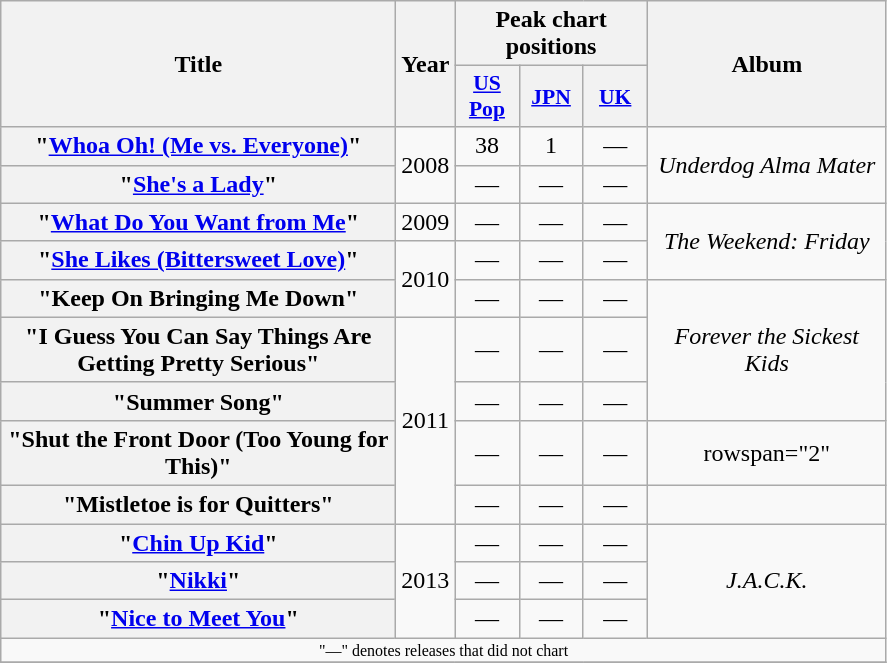<table class="wikitable plainrowheaders" style="text-align:center;">
<tr>
<th scope="col" rowspan="2" style="width:16em;">Title</th>
<th scope="col" rowspan="2" style="width:1em;">Year</th>
<th scope="col" colspan="3">Peak chart positions</th>
<th scope="col" rowspan="2" style="width:9.5em;">Album</th>
</tr>
<tr>
<th scope="col" style="width:2.5em;font-size:90%;"><a href='#'>US<br>Pop</a><br></th>
<th scope="col" style="width:2.5em;font-size:90%;"><a href='#'>JPN</a><br></th>
<th scope="col" style="width:2.5em;font-size:90%;"><a href='#'>UK</a><br></th>
</tr>
<tr>
<th scope="row">"<a href='#'>Whoa Oh! (Me vs. Everyone)</a>"</th>
<td rowspan="2">2008</td>
<td>38</td>
<td>1</td>
<td>—</td>
<td rowspan="2"><em>Underdog Alma Mater</em></td>
</tr>
<tr>
<th scope="row">"<a href='#'>She's a Lady</a>"</th>
<td>—</td>
<td>—</td>
<td>—</td>
</tr>
<tr>
<th scope="row">"<a href='#'>What Do You Want from Me</a>"</th>
<td>2009</td>
<td>—</td>
<td>—</td>
<td>—</td>
<td rowspan="2"><em>The Weekend: Friday</em></td>
</tr>
<tr>
<th scope="row">"<a href='#'>She Likes (Bittersweet Love)</a>"</th>
<td rowspan="2">2010</td>
<td>—</td>
<td>—</td>
<td>—</td>
</tr>
<tr>
<th scope="row">"Keep On Bringing Me Down"</th>
<td>—</td>
<td>—</td>
<td>—</td>
<td rowspan="3"><em>Forever the Sickest Kids</em></td>
</tr>
<tr>
<th scope="row">"I Guess You Can Say Things Are Getting Pretty Serious"</th>
<td rowspan="4">2011</td>
<td>—</td>
<td>—</td>
<td>—</td>
</tr>
<tr>
<th scope="row">"Summer Song"</th>
<td>—</td>
<td>—</td>
<td>—</td>
</tr>
<tr>
<th scope="row">"Shut the Front Door (Too Young for This)"</th>
<td>—</td>
<td>—</td>
<td>—</td>
<td>rowspan="2" </td>
</tr>
<tr>
<th scope="row">"Mistletoe is for Quitters"</th>
<td>—</td>
<td>—</td>
<td>—</td>
</tr>
<tr>
<th scope="row">"<a href='#'>Chin Up Kid</a>"</th>
<td rowspan="3">2013</td>
<td>—</td>
<td>—</td>
<td>—</td>
<td rowspan="3"><em>J.A.C.K.</em></td>
</tr>
<tr>
<th scope="row">"<a href='#'>Nikki</a>"</th>
<td>—</td>
<td>—</td>
<td>—</td>
</tr>
<tr>
<th scope="row">"<a href='#'>Nice to Meet You</a>"</th>
<td>—</td>
<td>—</td>
<td>—</td>
</tr>
<tr>
<td colspan="10" style="font-size:8pt">"—" denotes releases that did not chart</td>
</tr>
<tr>
</tr>
</table>
